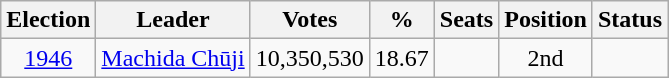<table class="wikitable" style="text-align:center">
<tr>
<th>Election</th>
<th>Leader</th>
<th>Votes</th>
<th>%</th>
<th>Seats</th>
<th>Position</th>
<th>Status</th>
</tr>
<tr>
<td><a href='#'>1946</a></td>
<td><a href='#'>Machida Chūji</a></td>
<td>10,350,530</td>
<td>18.67</td>
<td></td>
<td>2nd</td>
<td></td>
</tr>
</table>
